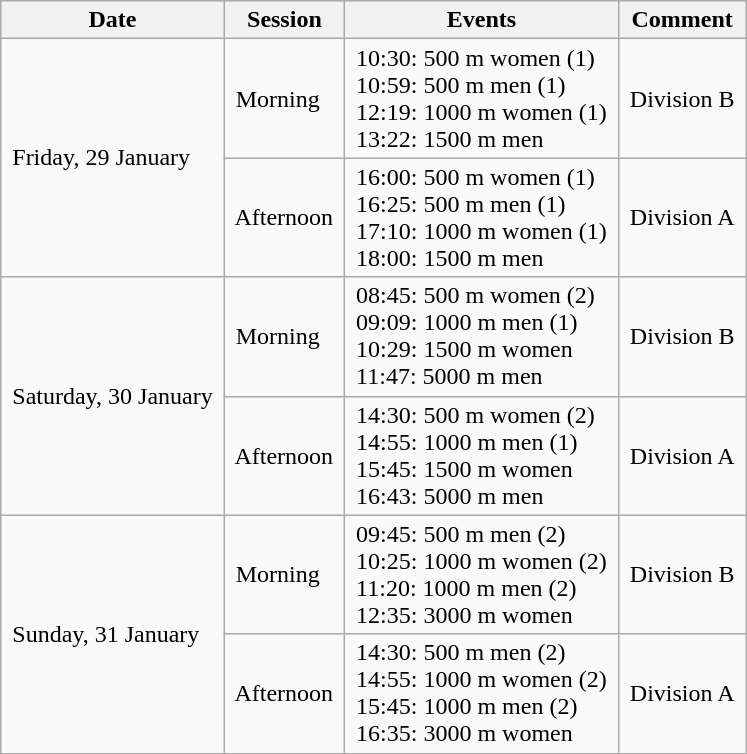<table class="wikitable" border="1">
<tr>
<th> Date </th>
<th> Session </th>
<th> Events </th>
<th> Comment </th>
</tr>
<tr>
<td rowspan=2> Friday, 29 January </td>
<td> Morning </td>
<td> 10:30: 500 m women (1) <br> 10:59: 500 m men (1) <br> 12:19: 1000 m women (1)<br> 13:22: 1500 m men </td>
<td> Division B </td>
</tr>
<tr>
<td> Afternoon </td>
<td> 16:00: 500 m women (1) <br> 16:25: 500 m men (1) <br> 17:10: 1000 m women (1)<br> 18:00: 1500 m men </td>
<td> Division A </td>
</tr>
<tr>
<td rowspan=2> Saturday, 30 January </td>
<td> Morning </td>
<td> 08:45: 500 m women (2) <br> 09:09: 1000 m men (1) <br> 10:29: 1500 m women<br> 11:47: 5000 m men </td>
<td> Division B </td>
</tr>
<tr>
<td> Afternoon </td>
<td> 14:30: 500 m women (2) <br> 14:55: 1000 m men (1) <br> 15:45: 1500 m women<br> 16:43: 5000 m men </td>
<td> Division A </td>
</tr>
<tr>
<td rowspan=2> Sunday, 31 January </td>
<td> Morning </td>
<td> 09:45: 500 m men (2) <br> 10:25: 1000 m women (2) <br> 11:20: 1000 m men (2)<br> 12:35: 3000 m women </td>
<td> Division B </td>
</tr>
<tr>
<td> Afternoon </td>
<td> 14:30: 500 m men (2) <br> 14:55: 1000 m women (2) <br> 15:45: 1000 m men (2)<br> 16:35: 3000 m women </td>
<td> Division A </td>
</tr>
</table>
